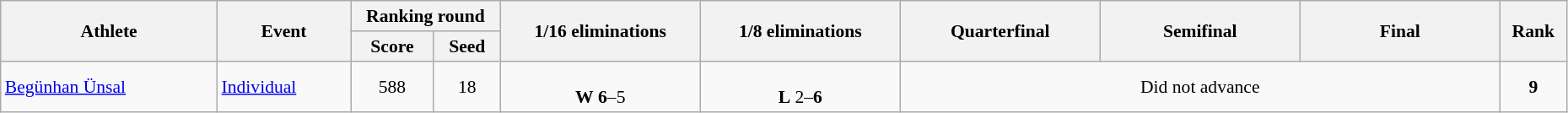<table class="wikitable" width="98%" style="text-align:left; font-size:90%">
<tr>
<th rowspan="2" width="13%">Athlete</th>
<th rowspan="2" width="8%">Event</th>
<th colspan="2">Ranking round</th>
<th rowspan="2" width="12%">1/16 eliminations</th>
<th rowspan="2" width="12%">1/8 eliminations</th>
<th rowspan="2" width="12%">Quarterfinal</th>
<th rowspan="2" width="12%">Semifinal</th>
<th rowspan="2" width="12%">Final</th>
<th rowspan="2" width="4%">Rank</th>
</tr>
<tr>
<th width="5%">Score</th>
<th width="4%">Seed</th>
</tr>
<tr>
<td><a href='#'>Begünhan Ünsal</a></td>
<td><a href='#'>Individual</a></td>
<td align=center>588</td>
<td align=center>18</td>
<td align=center><br><strong>W</strong> <strong>6</strong>–5</td>
<td align=center> <br> <strong>L</strong> 2–<strong>6</strong></td>
<td colspan=3 align=center>Did not advance</td>
<td align=center><strong>9</strong></td>
</tr>
</table>
